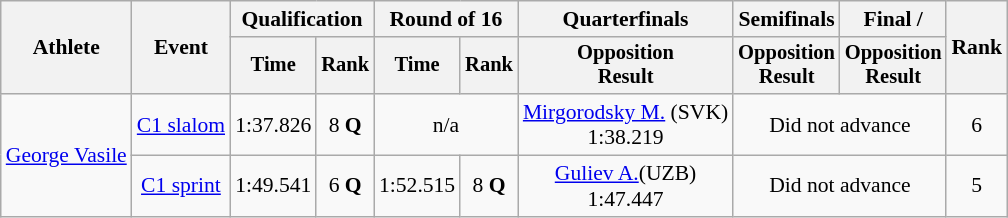<table class="wikitable" style="font-size:90%;">
<tr>
<th rowspan=2>Athlete</th>
<th rowspan=2>Event</th>
<th colspan=2>Qualification</th>
<th colspan=2>Round of 16</th>
<th>Quarterfinals</th>
<th>Semifinals</th>
<th>Final / </th>
<th rowspan=2>Rank</th>
</tr>
<tr style="font-size:95%">
<th>Time</th>
<th>Rank</th>
<th>Time</th>
<th>Rank</th>
<th>Opposition <br>Result</th>
<th>Opposition <br>Result</th>
<th>Opposition <br>Result</th>
</tr>
<tr align=center>
<td rowspan=2 align=left><a href='#'>George Vasile</a></td>
<td align=center><a href='#'>C1 slalom</a></td>
<td>1:37.826</td>
<td>8 <strong>Q</strong></td>
<td colspan = 2>n/a</td>
<td><a href='#'>Mirgorodsky M.</a> (SVK)<br>1:38.219</td>
<td colspan = 2>Did not advance</td>
<td>6</td>
</tr>
<tr>
<td align=center><a href='#'>C1 sprint</a></td>
<td align=center>1:49.541</td>
<td align=center>6 <strong>Q</strong></td>
<td align=center>1:52.515</td>
<td align=center>8 <strong>Q</strong></td>
<td align=center><a href='#'>Guliev A.</a>(UZB)<br>1:47.447</td>
<td colspan = 2 align=center>Did not advance</td>
<td align=center>5</td>
</tr>
</table>
